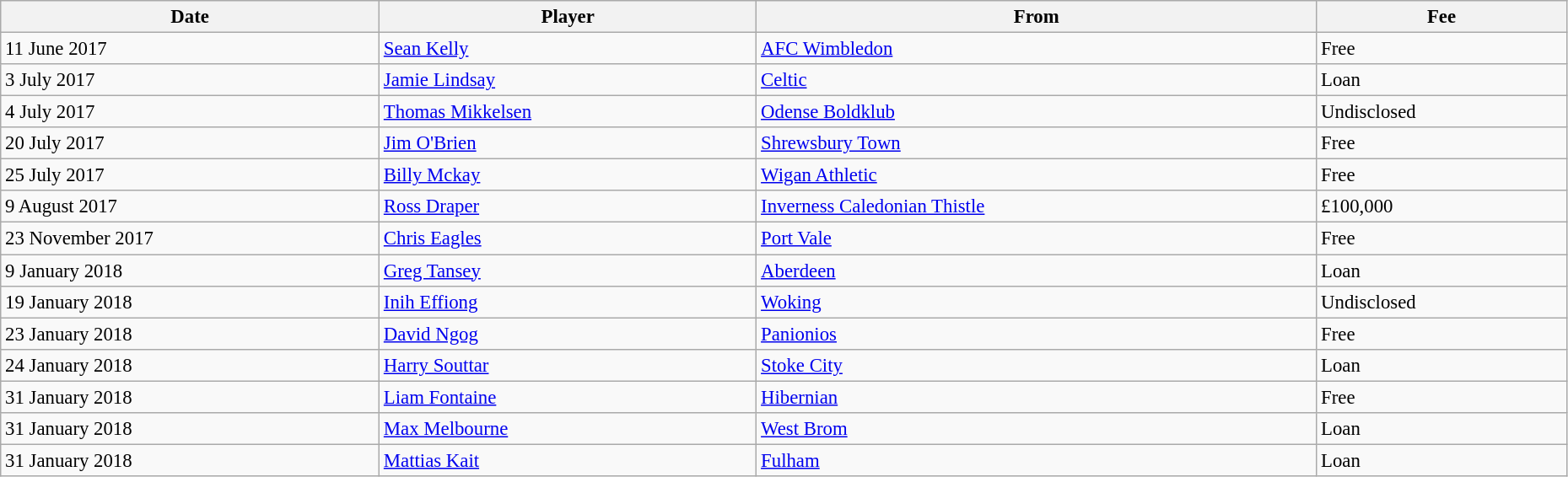<table class="wikitable" style="text-align:center; font-size:95%;width:98%; text-align:left">
<tr>
<th><strong>Date</strong></th>
<th><strong>Player</strong></th>
<th><strong>From</strong></th>
<th><strong>Fee</strong></th>
</tr>
<tr>
<td>11 June 2017</td>
<td> <a href='#'>Sean Kelly</a></td>
<td>  <a href='#'>AFC Wimbledon</a></td>
<td>Free</td>
</tr>
<tr>
<td>3 July 2017</td>
<td> <a href='#'>Jamie Lindsay</a></td>
<td>  <a href='#'>Celtic</a></td>
<td>Loan</td>
</tr>
<tr>
<td>4 July 2017</td>
<td> <a href='#'>Thomas Mikkelsen</a></td>
<td> <a href='#'>Odense Boldklub</a></td>
<td>Undisclosed</td>
</tr>
<tr>
<td>20 July 2017</td>
<td> <a href='#'>Jim O'Brien</a></td>
<td>  <a href='#'>Shrewsbury Town</a></td>
<td>Free</td>
</tr>
<tr>
<td>25 July 2017</td>
<td> <a href='#'>Billy Mckay</a></td>
<td> <a href='#'>Wigan Athletic</a></td>
<td>Free</td>
</tr>
<tr>
<td>9 August 2017</td>
<td> <a href='#'>Ross Draper</a></td>
<td> <a href='#'>Inverness Caledonian Thistle</a></td>
<td>£100,000</td>
</tr>
<tr>
<td>23 November 2017</td>
<td> <a href='#'>Chris Eagles</a></td>
<td> <a href='#'>Port Vale</a></td>
<td>Free</td>
</tr>
<tr>
<td>9 January 2018</td>
<td> <a href='#'>Greg Tansey</a></td>
<td> <a href='#'>Aberdeen</a></td>
<td>Loan</td>
</tr>
<tr>
<td>19 January 2018</td>
<td> <a href='#'>Inih Effiong</a></td>
<td> <a href='#'>Woking</a></td>
<td>Undisclosed </td>
</tr>
<tr>
<td>23 January 2018</td>
<td> <a href='#'>David Ngog</a></td>
<td> <a href='#'>Panionios</a></td>
<td>Free</td>
</tr>
<tr>
<td>24 January 2018</td>
<td> <a href='#'>Harry Souttar</a></td>
<td> <a href='#'>Stoke City</a></td>
<td>Loan</td>
</tr>
<tr>
<td>31 January 2018</td>
<td> <a href='#'>Liam Fontaine</a></td>
<td> <a href='#'>Hibernian</a></td>
<td>Free </td>
</tr>
<tr>
<td>31 January 2018</td>
<td> <a href='#'>Max Melbourne</a></td>
<td> <a href='#'>West Brom</a></td>
<td>Loan </td>
</tr>
<tr>
<td>31 January 2018</td>
<td> <a href='#'>Mattias Kait</a></td>
<td> <a href='#'>Fulham</a></td>
<td>Loan </td>
</tr>
</table>
